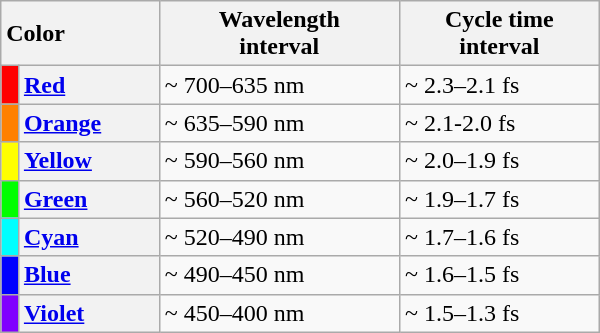<table class="wikitable" style="float:center; width:400px; margin:1em 0 1em 1em; clear:right;">
<tr>
<th style="text-align: left" colspan="2">Color</th>
<th abbr="wavelength">Wavelength<br>interval</th>
<th abbr="frequency">Cycle time<br>interval</th>
</tr>
<tr>
<th style="background:#f00;"></th>
<th style="text-align: left"><a href='#'>Red</a></th>
<td>~ 700–635 nm</td>
<td>~ 2.3–2.1 fs</td>
</tr>
<tr>
<th style="background:#ff8000"></th>
<th style="text-align: left"><a href='#'>Orange</a></th>
<td>~ 635–590 nm</td>
<td>~ 2.1-2.0 fs</td>
</tr>
<tr>
<th style="background:#ff0"></th>
<th style="text-align: left"><a href='#'>Yellow</a></th>
<td>~ 590–560 nm</td>
<td>~ 2.0–1.9 fs</td>
</tr>
<tr>
<th style="background:#0f0"></th>
<th style="text-align: left"><a href='#'>Green</a></th>
<td>~ 560–520 nm</td>
<td>~ 1.9–1.7 fs</td>
</tr>
<tr>
<th style="background:#0ff"></th>
<th style="text-align: left"><a href='#'>Cyan</a></th>
<td>~ 520–490 nm</td>
<td>~ 1.7–1.6 fs</td>
</tr>
<tr>
<th style="background:#00f"></th>
<th style="text-align: left"><a href='#'>Blue</a></th>
<td>~ 490–450 nm</td>
<td>~ 1.6–1.5 fs</td>
</tr>
<tr>
<th style="background:#8000ff"></th>
<th style="text-align: left"><a href='#'>Violet</a></th>
<td>~ 450–400 nm</td>
<td>~ 1.5–1.3 fs</td>
</tr>
</table>
